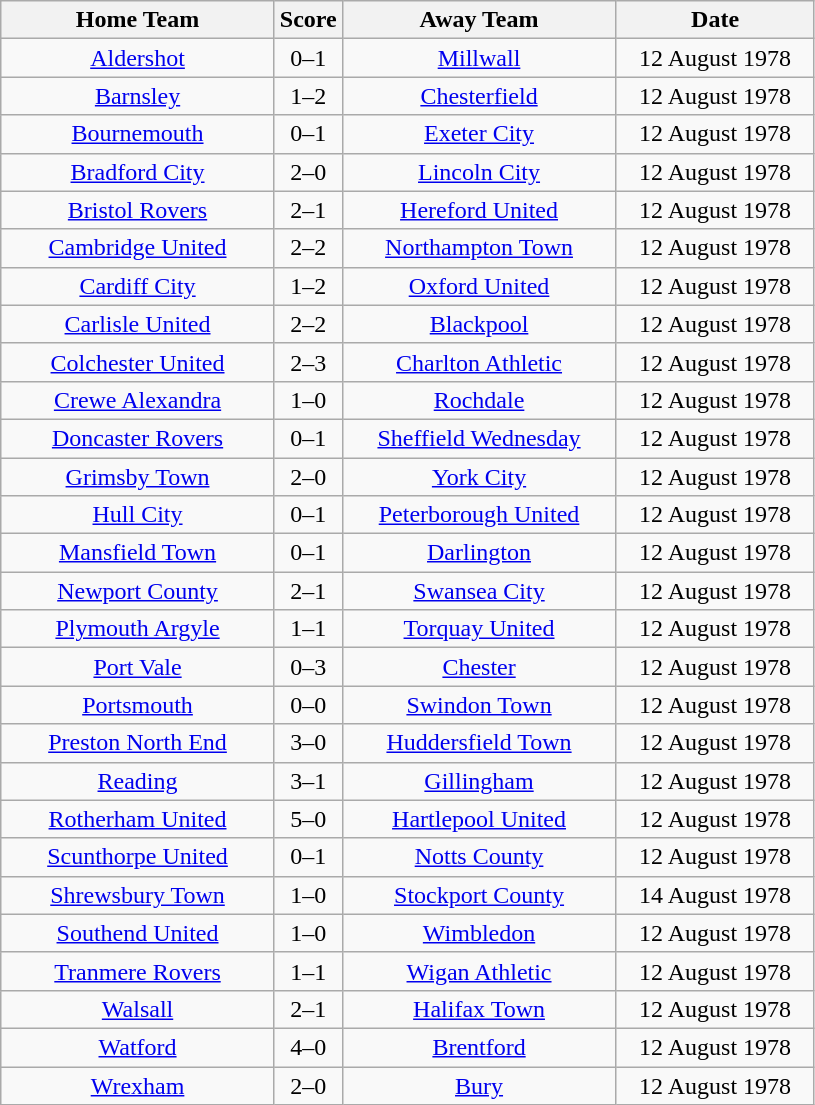<table class="wikitable" style="text-align:center;">
<tr>
<th width=175>Home Team</th>
<th width=20>Score</th>
<th width=175>Away Team</th>
<th width=125>Date</th>
</tr>
<tr>
<td><a href='#'>Aldershot</a></td>
<td>0–1</td>
<td><a href='#'>Millwall</a></td>
<td>12 August 1978</td>
</tr>
<tr>
<td><a href='#'>Barnsley</a></td>
<td>1–2</td>
<td><a href='#'>Chesterfield</a></td>
<td>12 August 1978</td>
</tr>
<tr>
<td><a href='#'>Bournemouth</a></td>
<td>0–1</td>
<td><a href='#'>Exeter City</a></td>
<td>12 August 1978</td>
</tr>
<tr>
<td><a href='#'>Bradford City</a></td>
<td>2–0</td>
<td><a href='#'>Lincoln City</a></td>
<td>12 August 1978</td>
</tr>
<tr>
<td><a href='#'>Bristol Rovers</a></td>
<td>2–1</td>
<td><a href='#'>Hereford United</a></td>
<td>12 August 1978</td>
</tr>
<tr>
<td><a href='#'>Cambridge United</a></td>
<td>2–2</td>
<td><a href='#'>Northampton Town</a></td>
<td>12 August 1978</td>
</tr>
<tr>
<td><a href='#'>Cardiff City</a></td>
<td>1–2</td>
<td><a href='#'>Oxford United</a></td>
<td>12 August 1978</td>
</tr>
<tr>
<td><a href='#'>Carlisle United</a></td>
<td>2–2</td>
<td><a href='#'>Blackpool</a></td>
<td>12 August 1978</td>
</tr>
<tr>
<td><a href='#'>Colchester United</a></td>
<td>2–3</td>
<td><a href='#'>Charlton Athletic</a></td>
<td>12 August 1978</td>
</tr>
<tr>
<td><a href='#'>Crewe Alexandra</a></td>
<td>1–0</td>
<td><a href='#'>Rochdale</a></td>
<td>12 August 1978</td>
</tr>
<tr>
<td><a href='#'>Doncaster Rovers</a></td>
<td>0–1</td>
<td><a href='#'>Sheffield Wednesday</a></td>
<td>12 August 1978</td>
</tr>
<tr>
<td><a href='#'>Grimsby Town</a></td>
<td>2–0</td>
<td><a href='#'>York City</a></td>
<td>12 August 1978</td>
</tr>
<tr>
<td><a href='#'>Hull City</a></td>
<td>0–1</td>
<td><a href='#'>Peterborough United</a></td>
<td>12 August 1978</td>
</tr>
<tr>
<td><a href='#'>Mansfield Town</a></td>
<td>0–1</td>
<td><a href='#'>Darlington</a></td>
<td>12 August 1978</td>
</tr>
<tr>
<td><a href='#'>Newport County</a></td>
<td>2–1</td>
<td><a href='#'>Swansea City</a></td>
<td>12 August 1978</td>
</tr>
<tr>
<td><a href='#'>Plymouth Argyle</a></td>
<td>1–1</td>
<td><a href='#'>Torquay United</a></td>
<td>12 August 1978</td>
</tr>
<tr>
<td><a href='#'>Port Vale</a></td>
<td>0–3</td>
<td><a href='#'>Chester</a></td>
<td>12 August 1978</td>
</tr>
<tr>
<td><a href='#'>Portsmouth</a></td>
<td>0–0</td>
<td><a href='#'>Swindon Town</a></td>
<td>12 August 1978</td>
</tr>
<tr>
<td><a href='#'>Preston North End</a></td>
<td>3–0</td>
<td><a href='#'>Huddersfield Town</a></td>
<td>12 August 1978</td>
</tr>
<tr>
<td><a href='#'>Reading</a></td>
<td>3–1</td>
<td><a href='#'>Gillingham</a></td>
<td>12 August 1978</td>
</tr>
<tr>
<td><a href='#'>Rotherham United</a></td>
<td>5–0</td>
<td><a href='#'>Hartlepool United</a></td>
<td>12 August 1978</td>
</tr>
<tr>
<td><a href='#'>Scunthorpe United</a></td>
<td>0–1</td>
<td><a href='#'>Notts County</a></td>
<td>12 August 1978</td>
</tr>
<tr>
<td><a href='#'>Shrewsbury Town</a></td>
<td>1–0</td>
<td><a href='#'>Stockport County</a></td>
<td>14 August 1978</td>
</tr>
<tr>
<td><a href='#'>Southend United</a></td>
<td>1–0</td>
<td><a href='#'>Wimbledon</a></td>
<td>12 August 1978</td>
</tr>
<tr>
<td><a href='#'>Tranmere Rovers</a></td>
<td>1–1</td>
<td><a href='#'>Wigan Athletic</a></td>
<td>12 August 1978</td>
</tr>
<tr>
<td><a href='#'>Walsall</a></td>
<td>2–1</td>
<td><a href='#'>Halifax Town</a></td>
<td>12 August 1978</td>
</tr>
<tr>
<td><a href='#'>Watford</a></td>
<td>4–0</td>
<td><a href='#'>Brentford</a></td>
<td>12 August 1978</td>
</tr>
<tr>
<td><a href='#'>Wrexham</a></td>
<td>2–0</td>
<td><a href='#'>Bury</a></td>
<td>12 August 1978</td>
</tr>
</table>
